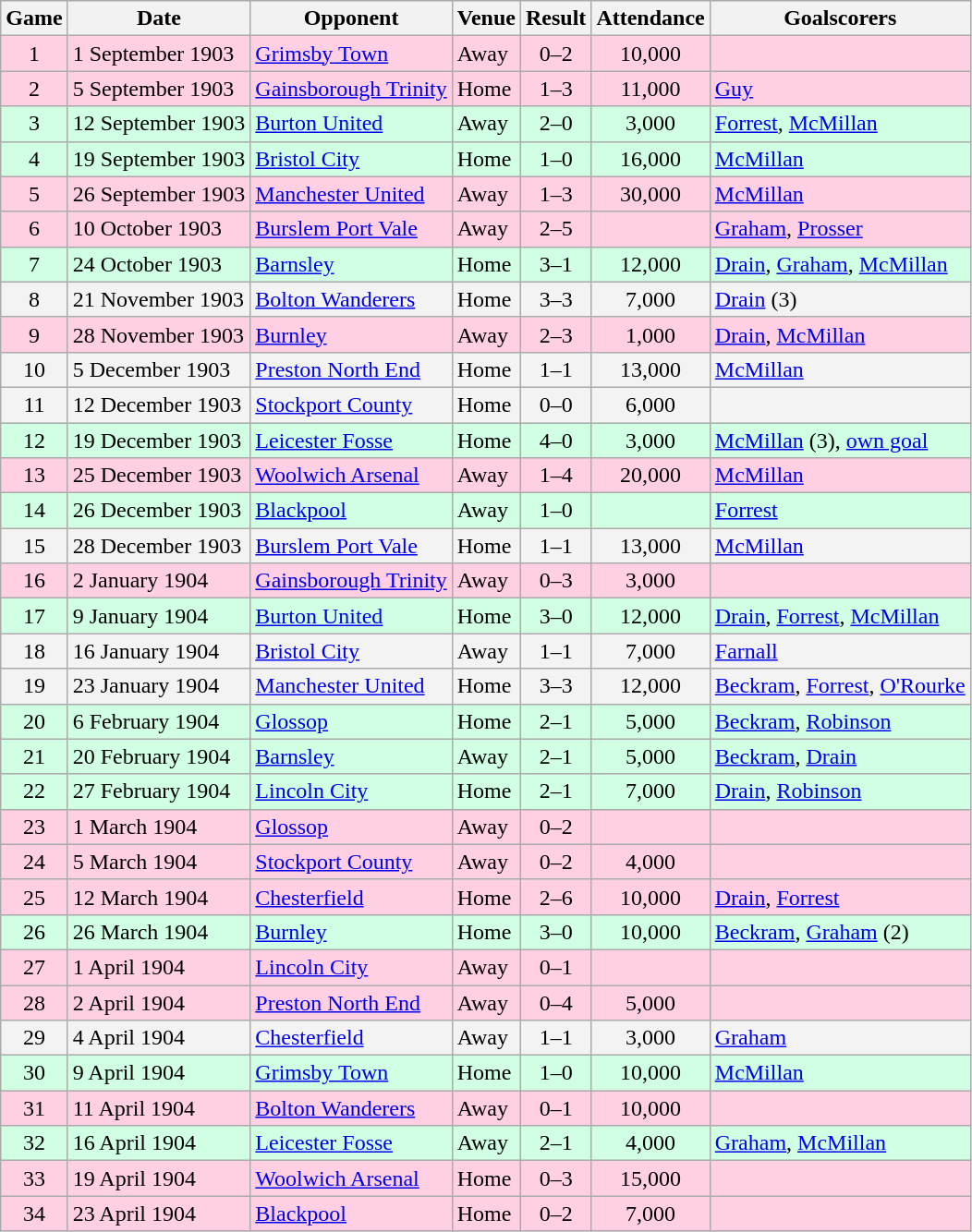<table class="wikitable">
<tr>
<th>Game</th>
<th>Date</th>
<th>Opponent</th>
<th>Venue</th>
<th>Result</th>
<th>Attendance</th>
<th>Goalscorers</th>
</tr>
<tr bgcolor="#ffd0e3">
<td align="center">1</td>
<td>1 September 1903</td>
<td><a href='#'>Grimsby Town</a></td>
<td>Away</td>
<td align="center">0–2</td>
<td align="center">10,000</td>
<td></td>
</tr>
<tr bgcolor="#ffd0e3">
<td align="center">2</td>
<td>5 September 1903</td>
<td><a href='#'>Gainsborough Trinity</a></td>
<td>Home</td>
<td align="center">1–3</td>
<td align="center">11,000</td>
<td><a href='#'>Guy</a></td>
</tr>
<tr bgcolor="#d0ffe3">
<td align="center">3</td>
<td>12 September 1903</td>
<td><a href='#'>Burton United</a></td>
<td>Away</td>
<td align="center">2–0</td>
<td align="center">3,000</td>
<td><a href='#'>Forrest</a>, <a href='#'>McMillan</a></td>
</tr>
<tr bgcolor="#d0ffe3">
<td align="center">4</td>
<td>19 September 1903</td>
<td><a href='#'>Bristol City</a></td>
<td>Home</td>
<td align="center">1–0</td>
<td align="center">16,000</td>
<td><a href='#'>McMillan</a></td>
</tr>
<tr bgcolor="#ffd0e3">
<td align="center">5</td>
<td>26 September 1903</td>
<td><a href='#'>Manchester United</a></td>
<td>Away</td>
<td align="center">1–3</td>
<td align="center">30,000</td>
<td><a href='#'>McMillan</a></td>
</tr>
<tr bgcolor="#ffd0e3">
<td align="center">6</td>
<td>10 October 1903</td>
<td><a href='#'>Burslem Port Vale</a></td>
<td>Away</td>
<td align="center">2–5</td>
<td align="center"></td>
<td><a href='#'>Graham</a>, <a href='#'>Prosser</a></td>
</tr>
<tr bgcolor="#d0ffe3">
<td align="center">7</td>
<td>24 October 1903</td>
<td><a href='#'>Barnsley</a></td>
<td>Home</td>
<td align="center">3–1</td>
<td align="center">12,000</td>
<td><a href='#'>Drain</a>, <a href='#'>Graham</a>, <a href='#'>McMillan</a></td>
</tr>
<tr bgcolor="#f3f3f3">
<td align="center">8</td>
<td>21 November 1903</td>
<td><a href='#'>Bolton Wanderers</a></td>
<td>Home</td>
<td align="center">3–3</td>
<td align="center">7,000</td>
<td><a href='#'>Drain</a> (3)</td>
</tr>
<tr bgcolor="#ffd0e3">
<td align="center">9</td>
<td>28 November 1903</td>
<td><a href='#'>Burnley</a></td>
<td>Away</td>
<td align="center">2–3</td>
<td align="center">1,000</td>
<td><a href='#'>Drain</a>, <a href='#'>McMillan</a></td>
</tr>
<tr bgcolor="#f3f3f3">
<td align="center">10</td>
<td>5 December 1903</td>
<td><a href='#'>Preston North End</a></td>
<td>Home</td>
<td align="center">1–1</td>
<td align="center">13,000</td>
<td><a href='#'>McMillan</a></td>
</tr>
<tr bgcolor="#f3f3f3">
<td align="center">11</td>
<td>12 December 1903</td>
<td><a href='#'>Stockport County</a></td>
<td>Home</td>
<td align="center">0–0</td>
<td align="center">6,000</td>
<td></td>
</tr>
<tr bgcolor="#d0ffe3">
<td align="center">12</td>
<td>19 December 1903</td>
<td><a href='#'>Leicester Fosse</a></td>
<td>Home</td>
<td align="center">4–0</td>
<td align="center">3,000</td>
<td><a href='#'>McMillan</a> (3), <a href='#'>own goal</a></td>
</tr>
<tr bgcolor="#ffd0e3">
<td align="center">13</td>
<td>25 December 1903</td>
<td><a href='#'>Woolwich Arsenal</a></td>
<td>Away</td>
<td align="center">1–4</td>
<td align="center">20,000</td>
<td><a href='#'>McMillan</a></td>
</tr>
<tr bgcolor="#d0ffe3">
<td align="center">14</td>
<td>26 December 1903</td>
<td><a href='#'>Blackpool</a></td>
<td>Away</td>
<td align="center">1–0</td>
<td align="center"></td>
<td><a href='#'>Forrest</a></td>
</tr>
<tr bgcolor="#f3f3f3">
<td align="center">15</td>
<td>28 December 1903</td>
<td><a href='#'>Burslem Port Vale</a></td>
<td>Home</td>
<td align="center">1–1</td>
<td align="center">13,000</td>
<td><a href='#'>McMillan</a></td>
</tr>
<tr bgcolor="#ffd0e3">
<td align="center">16</td>
<td>2 January 1904</td>
<td><a href='#'>Gainsborough Trinity</a></td>
<td>Away</td>
<td align="center">0–3</td>
<td align="center">3,000</td>
<td></td>
</tr>
<tr bgcolor="#d0ffe3">
<td align="center">17</td>
<td>9 January 1904</td>
<td><a href='#'>Burton United</a></td>
<td>Home</td>
<td align="center">3–0</td>
<td align="center">12,000</td>
<td><a href='#'>Drain</a>, <a href='#'>Forrest</a>, <a href='#'>McMillan</a></td>
</tr>
<tr bgcolor="#f3f3f3">
<td align="center">18</td>
<td>16 January 1904</td>
<td><a href='#'>Bristol City</a></td>
<td>Away</td>
<td align="center">1–1</td>
<td align="center">7,000</td>
<td><a href='#'>Farnall</a></td>
</tr>
<tr bgcolor="#f3f3f3">
<td align="center">19</td>
<td>23 January 1904</td>
<td><a href='#'>Manchester United</a></td>
<td>Home</td>
<td align="center">3–3</td>
<td align="center">12,000</td>
<td><a href='#'>Beckram</a>, <a href='#'>Forrest</a>, <a href='#'>O'Rourke</a></td>
</tr>
<tr bgcolor="#d0ffe3">
<td align="center">20</td>
<td>6 February 1904</td>
<td><a href='#'>Glossop</a></td>
<td>Home</td>
<td align="center">2–1</td>
<td align="center">5,000</td>
<td><a href='#'>Beckram</a>, <a href='#'>Robinson</a></td>
</tr>
<tr bgcolor="#d0ffe3">
<td align="center">21</td>
<td>20 February 1904</td>
<td><a href='#'>Barnsley</a></td>
<td>Away</td>
<td align="center">2–1</td>
<td align="center">5,000</td>
<td><a href='#'>Beckram</a>, <a href='#'>Drain</a></td>
</tr>
<tr bgcolor="#d0ffe3">
<td align="center">22</td>
<td>27 February 1904</td>
<td><a href='#'>Lincoln City</a></td>
<td>Home</td>
<td align="center">2–1</td>
<td align="center">7,000</td>
<td><a href='#'>Drain</a>, <a href='#'>Robinson</a></td>
</tr>
<tr bgcolor="#ffd0e3">
<td align="center">23</td>
<td>1 March 1904</td>
<td><a href='#'>Glossop</a></td>
<td>Away</td>
<td align="center">0–2</td>
<td align="center"></td>
<td></td>
</tr>
<tr bgcolor="#ffd0e3">
<td align="center">24</td>
<td>5 March 1904</td>
<td><a href='#'>Stockport County</a></td>
<td>Away</td>
<td align="center">0–2</td>
<td align="center">4,000</td>
<td></td>
</tr>
<tr bgcolor="#ffd0e3">
<td align="center">25</td>
<td>12 March 1904</td>
<td><a href='#'>Chesterfield</a></td>
<td>Home</td>
<td align="center">2–6</td>
<td align="center">10,000</td>
<td><a href='#'>Drain</a>, <a href='#'>Forrest</a></td>
</tr>
<tr bgcolor="#d0ffe3">
<td align="center">26</td>
<td>26 March 1904</td>
<td><a href='#'>Burnley</a></td>
<td>Home</td>
<td align="center">3–0</td>
<td align="center">10,000</td>
<td><a href='#'>Beckram</a>, <a href='#'>Graham</a> (2)</td>
</tr>
<tr bgcolor="#ffd0e3">
<td align="center">27</td>
<td>1 April 1904</td>
<td><a href='#'>Lincoln City</a></td>
<td>Away</td>
<td align="center">0–1</td>
<td align="center"></td>
<td></td>
</tr>
<tr bgcolor="#ffd0e3">
<td align="center">28</td>
<td>2 April 1904</td>
<td><a href='#'>Preston North End</a></td>
<td>Away</td>
<td align="center">0–4</td>
<td align="center">5,000</td>
<td></td>
</tr>
<tr bgcolor="#f3f3f3">
<td align="center">29</td>
<td>4 April 1904</td>
<td><a href='#'>Chesterfield</a></td>
<td>Away</td>
<td align="center">1–1</td>
<td align="center">3,000</td>
<td><a href='#'>Graham</a></td>
</tr>
<tr bgcolor="#d0ffe3">
<td align="center">30</td>
<td>9 April 1904</td>
<td><a href='#'>Grimsby Town</a></td>
<td>Home</td>
<td align="center">1–0</td>
<td align="center">10,000</td>
<td><a href='#'>McMillan</a></td>
</tr>
<tr bgcolor="#ffd0e3">
<td align="center">31</td>
<td>11 April 1904</td>
<td><a href='#'>Bolton Wanderers</a></td>
<td>Away</td>
<td align="center">0–1</td>
<td align="center">10,000</td>
<td></td>
</tr>
<tr bgcolor="#d0ffe3">
<td align="center">32</td>
<td>16 April 1904</td>
<td><a href='#'>Leicester Fosse</a></td>
<td>Away</td>
<td align="center">2–1</td>
<td align="center">4,000</td>
<td><a href='#'>Graham</a>, <a href='#'>McMillan</a></td>
</tr>
<tr bgcolor="#ffd0e3">
<td align="center">33</td>
<td>19 April 1904</td>
<td><a href='#'>Woolwich Arsenal</a></td>
<td>Home</td>
<td align="center">0–3</td>
<td align="center">15,000</td>
<td></td>
</tr>
<tr bgcolor="#ffd0e3">
<td align="center">34</td>
<td>23 April 1904</td>
<td><a href='#'>Blackpool</a></td>
<td>Home</td>
<td align="center">0–2</td>
<td align="center">7,000</td>
<td></td>
</tr>
</table>
